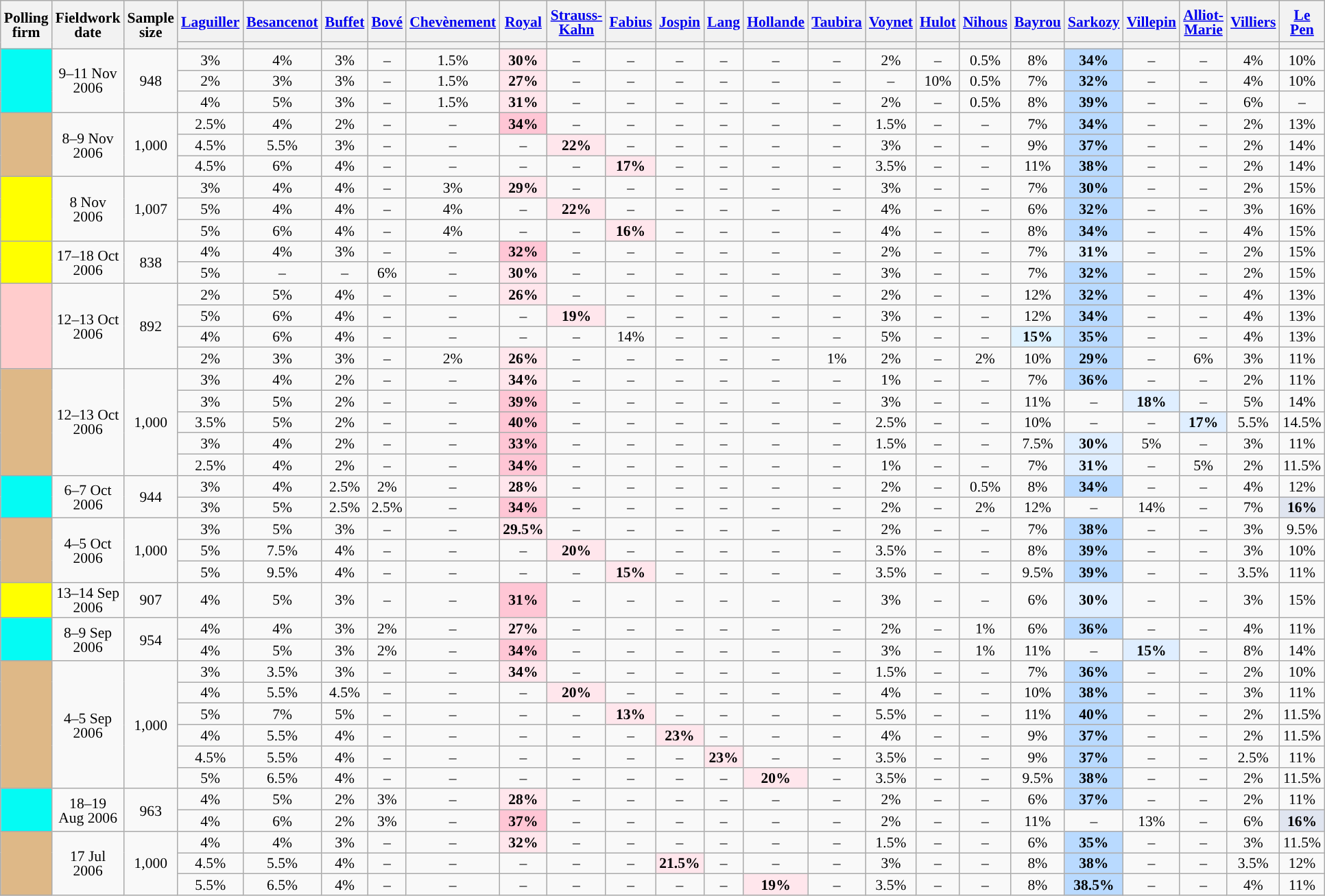<table class="wikitable sortable" style="text-align:center;font-size:90%;line-height:14px;">
<tr style="height:40px;">
<th style="width:100px;" rowspan="2">Polling firm</th>
<th style="width:110px;" rowspan="2">Fieldwork date</th>
<th style="width:35px;" rowspan="2">Sample<br>size</th>
<th class="unsortable" style="width:60px;"><a href='#'>Laguiller</a><br></th>
<th class="unsortable" style="width:60px;"><a href='#'>Besancenot</a><br></th>
<th class="unsortable" style="width:60px;"><a href='#'>Buffet</a><br></th>
<th class="unsortable" style="width:60px;"><a href='#'>Bové</a><br></th>
<th class="unsortable" style="width:60px;"><a href='#'>Chevènement</a><br></th>
<th class="unsortable" style="width:60px;"><a href='#'>Royal</a><br></th>
<th class="unsortable" style="width:60px;"><a href='#'>Strauss-Kahn</a><br></th>
<th class="unsortable" style="width:60px;"><a href='#'>Fabius</a><br></th>
<th class="unsortable" style="width:60px;"><a href='#'>Jospin</a><br></th>
<th class="unsortable" style="width:60px;"><a href='#'>Lang</a><br></th>
<th class="unsortable" style="width:60px;"><a href='#'>Hollande</a><br></th>
<th class="unsortable" style="width:60px;"><a href='#'>Taubira</a><br></th>
<th class="unsortable" style="width:60px;"><a href='#'>Voynet</a><br></th>
<th class="unsortable" style="width:60px;"><a href='#'>Hulot</a><br></th>
<th class="unsortable" style="width:60px;"><a href='#'>Nihous</a><br></th>
<th class="unsortable" style="width:60px;"><a href='#'>Bayrou</a><br></th>
<th class="unsortable" style="width:60px;"><a href='#'>Sarkozy</a><br></th>
<th class="unsortable" style="width:60px;"><a href='#'>Villepin</a><br></th>
<th class="unsortable" style="width:60px;"><a href='#'>Alliot-Marie</a><br></th>
<th class="unsortable" style="width:60px;"><a href='#'>Villiers</a><br></th>
<th class="unsortable" style="width:60px;"><a href='#'>Le Pen</a><br></th>
</tr>
<tr>
<th style="background:"></th>
<th style="background:"></th>
<th style="background:"></th>
<th style="background:"></th>
<th style="background:"></th>
<th style="background:"></th>
<th style="background:"></th>
<th style="background:"></th>
<th style="background:"></th>
<th style="background:"></th>
<th style="background:"></th>
<th style="background:"></th>
<th style="background:"></th>
<th style="background:"></th>
<th style="background:"></th>
<th style="background:"></th>
<th style="background:"></th>
<th style="background:"></th>
<th style="background:"></th>
<th style="background:"></th>
<th style="background:"></th>
</tr>
<tr>
<td rowspan="3" style="background:#04FBF4;"></td>
<td rowspan="3" data-sort-value="2006-11-11">9–11 Nov 2006</td>
<td rowspan="3">948</td>
<td>3%</td>
<td>4%</td>
<td>3%</td>
<td>–</td>
<td>1.5%</td>
<td style="background:#FFE6EC;"><strong>30%</strong></td>
<td>–</td>
<td>–</td>
<td>–</td>
<td>–</td>
<td>–</td>
<td>–</td>
<td>2%</td>
<td>–</td>
<td>0.5%</td>
<td>8%</td>
<td style="background:#B9DAFF;"><strong>34%</strong></td>
<td>–</td>
<td>–</td>
<td>4%</td>
<td>10%</td>
</tr>
<tr>
<td>2%</td>
<td>3%</td>
<td>3%</td>
<td>–</td>
<td>1.5%</td>
<td style="background:#FFE6EC;"><strong>27%</strong></td>
<td>–</td>
<td>–</td>
<td>–</td>
<td>–</td>
<td>–</td>
<td>–</td>
<td>–</td>
<td>10%</td>
<td>0.5%</td>
<td>7%</td>
<td style="background:#B9DAFF;"><strong>32%</strong></td>
<td>–</td>
<td>–</td>
<td>4%</td>
<td>10%</td>
</tr>
<tr>
<td>4%</td>
<td>5%</td>
<td>3%</td>
<td>–</td>
<td>1.5%</td>
<td style="background:#FFE6EC;"><strong>31%</strong></td>
<td>–</td>
<td>–</td>
<td>–</td>
<td>–</td>
<td>–</td>
<td>–</td>
<td>2%</td>
<td>–</td>
<td>0.5%</td>
<td>8%</td>
<td style="background:#B9DAFF;"><strong>39%</strong></td>
<td>–</td>
<td>–</td>
<td>6%</td>
<td>–</td>
</tr>
<tr>
<td rowspan="3" style="background:burlywood;"></td>
<td rowspan="3" data-sort-value="2006-11-09">8–9 Nov 2006</td>
<td rowspan="3">1,000</td>
<td>2.5%</td>
<td>4%</td>
<td>2%</td>
<td>–</td>
<td>–</td>
<td style="background:#FFC6D5;"><strong>34%</strong></td>
<td>–</td>
<td>–</td>
<td>–</td>
<td>–</td>
<td>–</td>
<td>–</td>
<td>1.5%</td>
<td>–</td>
<td>–</td>
<td>7%</td>
<td style="background:#B9DAFF;"><strong>34%</strong></td>
<td>–</td>
<td>–</td>
<td>2%</td>
<td>13%</td>
</tr>
<tr>
<td>4.5%</td>
<td>5.5%</td>
<td>3%</td>
<td>–</td>
<td>–</td>
<td>–</td>
<td style="background:#FFE6EC;"><strong>22%</strong></td>
<td>–</td>
<td>–</td>
<td>–</td>
<td>–</td>
<td>–</td>
<td>3%</td>
<td>–</td>
<td>–</td>
<td>9%</td>
<td style="background:#B9DAFF;"><strong>37%</strong></td>
<td>–</td>
<td>–</td>
<td>2%</td>
<td>14%</td>
</tr>
<tr>
<td>4.5%</td>
<td>6%</td>
<td>4%</td>
<td>–</td>
<td>–</td>
<td>–</td>
<td>–</td>
<td style="background:#FFE6EC;"><strong>17%</strong></td>
<td>–</td>
<td>–</td>
<td>–</td>
<td>–</td>
<td>3.5%</td>
<td>–</td>
<td>–</td>
<td>11%</td>
<td style="background:#B9DAFF;"><strong>38%</strong></td>
<td>–</td>
<td>–</td>
<td>2%</td>
<td>14%</td>
</tr>
<tr>
<td rowspan="3" style="background:yellow;"></td>
<td rowspan="3" data-sort-value="2006-11-08">8 Nov 2006</td>
<td rowspan="3">1,007</td>
<td>3%</td>
<td>4%</td>
<td>4%</td>
<td>–</td>
<td>3%</td>
<td style="background:#FFE6EC;"><strong>29%</strong></td>
<td>–</td>
<td>–</td>
<td>–</td>
<td>–</td>
<td>–</td>
<td>–</td>
<td>3%</td>
<td>–</td>
<td>–</td>
<td>7%</td>
<td style="background:#B9DAFF;"><strong>30%</strong></td>
<td>–</td>
<td>–</td>
<td>2%</td>
<td>15%</td>
</tr>
<tr>
<td>5%</td>
<td>4%</td>
<td>4%</td>
<td>–</td>
<td>4%</td>
<td>–</td>
<td style="background:#FFE6EC;"><strong>22%</strong></td>
<td>–</td>
<td>–</td>
<td>–</td>
<td>–</td>
<td>–</td>
<td>4%</td>
<td>–</td>
<td>–</td>
<td>6%</td>
<td style="background:#B9DAFF;"><strong>32%</strong></td>
<td>–</td>
<td>–</td>
<td>3%</td>
<td>16%</td>
</tr>
<tr>
<td>5%</td>
<td>6%</td>
<td>4%</td>
<td>–</td>
<td>4%</td>
<td>–</td>
<td>–</td>
<td style="background:#FFE6EC;"><strong>16%</strong></td>
<td>–</td>
<td>–</td>
<td>–</td>
<td>–</td>
<td>4%</td>
<td>–</td>
<td>–</td>
<td>8%</td>
<td style="background:#B9DAFF;"><strong>34%</strong></td>
<td>–</td>
<td>–</td>
<td>4%</td>
<td>15%</td>
</tr>
<tr>
<td rowspan="2" style="background:yellow;"></td>
<td rowspan="2" data-sort-value="2006-10-18">17–18 Oct 2006</td>
<td rowspan="2">838</td>
<td>4%</td>
<td>4%</td>
<td>3%</td>
<td>–</td>
<td>–</td>
<td style="background:#FFC6D5;"><strong>32%</strong></td>
<td>–</td>
<td>–</td>
<td>–</td>
<td>–</td>
<td>–</td>
<td>–</td>
<td>2%</td>
<td>–</td>
<td>–</td>
<td>7%</td>
<td style="background:#DFEEFF;"><strong>31%</strong></td>
<td>–</td>
<td>–</td>
<td>2%</td>
<td>15%</td>
</tr>
<tr>
<td>5%</td>
<td>–</td>
<td>–</td>
<td>6%</td>
<td>–</td>
<td style="background:#FFE6EC;"><strong>30%</strong></td>
<td>–</td>
<td>–</td>
<td>–</td>
<td>–</td>
<td>–</td>
<td>–</td>
<td>3%</td>
<td>–</td>
<td>–</td>
<td>7%</td>
<td style="background:#B9DAFF;"><strong>32%</strong></td>
<td>–</td>
<td>–</td>
<td>2%</td>
<td>15%</td>
</tr>
<tr>
<td rowspan="4" style="background:#FFCCCC;"></td>
<td rowspan="4" data-sort-value="2006-10-13">12–13 Oct 2006</td>
<td rowspan="4">892</td>
<td>2%</td>
<td>5%</td>
<td>4%</td>
<td>–</td>
<td>–</td>
<td style="background:#FFE6EC;"><strong>26%</strong></td>
<td>–</td>
<td>–</td>
<td>–</td>
<td>–</td>
<td>–</td>
<td>–</td>
<td>2%</td>
<td>–</td>
<td>–</td>
<td>12%</td>
<td style="background:#B9DAFF;"><strong>32%</strong></td>
<td>–</td>
<td>–</td>
<td>4%</td>
<td>13%</td>
</tr>
<tr>
<td>5%</td>
<td>6%</td>
<td>4%</td>
<td>–</td>
<td>–</td>
<td>–</td>
<td style="background:#FFE6EC;"><strong>19%</strong></td>
<td>–</td>
<td>–</td>
<td>–</td>
<td>–</td>
<td>–</td>
<td>3%</td>
<td>–</td>
<td>–</td>
<td>12%</td>
<td style="background:#B9DAFF;"><strong>34%</strong></td>
<td>–</td>
<td>–</td>
<td>4%</td>
<td>13%</td>
</tr>
<tr>
<td>4%</td>
<td>6%</td>
<td>4%</td>
<td>–</td>
<td>–</td>
<td>–</td>
<td>–</td>
<td>14%</td>
<td>–</td>
<td>–</td>
<td>–</td>
<td>–</td>
<td>5%</td>
<td>–</td>
<td>–</td>
<td style="background:#DFF2FF;"><strong>15%</strong></td>
<td style="background:#B9DAFF;"><strong>35%</strong></td>
<td>–</td>
<td>–</td>
<td>4%</td>
<td>13%</td>
</tr>
<tr>
<td>2%</td>
<td>3%</td>
<td>3%</td>
<td>–</td>
<td>2%</td>
<td style="background:#FFE6EC;"><strong>26%</strong></td>
<td>–</td>
<td>–</td>
<td>–</td>
<td>–</td>
<td>–</td>
<td>1%</td>
<td>2%</td>
<td>–</td>
<td>2%</td>
<td>10%</td>
<td style="background:#B9DAFF;"><strong>29%</strong></td>
<td>–</td>
<td>6%</td>
<td>3%</td>
<td>11%</td>
</tr>
<tr>
<td rowspan="5" style="background:burlywood;"></td>
<td rowspan="5" data-sort-value="2006-10-13">12–13 Oct 2006</td>
<td rowspan="5">1,000</td>
<td>3%</td>
<td>4%</td>
<td>2%</td>
<td>–</td>
<td>–</td>
<td style="background:#FFE6EC;"><strong>34%</strong></td>
<td>–</td>
<td>–</td>
<td>–</td>
<td>–</td>
<td>–</td>
<td>–</td>
<td>1%</td>
<td>–</td>
<td>–</td>
<td>7%</td>
<td style="background:#B9DAFF;"><strong>36%</strong></td>
<td>–</td>
<td>–</td>
<td>2%</td>
<td>11%</td>
</tr>
<tr>
<td>3%</td>
<td>5%</td>
<td>2%</td>
<td>–</td>
<td>–</td>
<td style="background:#FFC6D5;"><strong>39%</strong></td>
<td>–</td>
<td>–</td>
<td>–</td>
<td>–</td>
<td>–</td>
<td>–</td>
<td>3%</td>
<td>–</td>
<td>–</td>
<td>11%</td>
<td>–</td>
<td style="background:#DFEEFF;"><strong>18%</strong></td>
<td>–</td>
<td>5%</td>
<td>14%</td>
</tr>
<tr>
<td>3.5%</td>
<td>5%</td>
<td>2%</td>
<td>–</td>
<td>–</td>
<td style="background:#FFC6D5;"><strong>40%</strong></td>
<td>–</td>
<td>–</td>
<td>–</td>
<td>–</td>
<td>–</td>
<td>–</td>
<td>2.5%</td>
<td>–</td>
<td>–</td>
<td>10%</td>
<td>–</td>
<td>–</td>
<td style="background:#DFEEFF;"><strong>17%</strong></td>
<td>5.5%</td>
<td>14.5%</td>
</tr>
<tr>
<td>3%</td>
<td>4%</td>
<td>2%</td>
<td>–</td>
<td>–</td>
<td style="background:#FFC6D5;"><strong>33%</strong></td>
<td>–</td>
<td>–</td>
<td>–</td>
<td>–</td>
<td>–</td>
<td>–</td>
<td>1.5%</td>
<td>–</td>
<td>–</td>
<td>7.5%</td>
<td style="background:#DFEEFF;"><strong>30%</strong></td>
<td>5%</td>
<td>–</td>
<td>3%</td>
<td>11%</td>
</tr>
<tr>
<td>2.5%</td>
<td>4%</td>
<td>2%</td>
<td>–</td>
<td>–</td>
<td style="background:#FFC6D5;"><strong>34%</strong></td>
<td>–</td>
<td>–</td>
<td>–</td>
<td>–</td>
<td>–</td>
<td>–</td>
<td>1%</td>
<td>–</td>
<td>–</td>
<td>7%</td>
<td style="background:#DFEEFF;"><strong>31%</strong></td>
<td>–</td>
<td>5%</td>
<td>2%</td>
<td>11.5%</td>
</tr>
<tr>
<td rowspan="2" style="background:#04FBF4;"></td>
<td rowspan="2" data-sort-value="2006-10-07">6–7 Oct 2006</td>
<td rowspan="2">944</td>
<td>3%</td>
<td>4%</td>
<td>2.5%</td>
<td>2%</td>
<td>–</td>
<td style="background:#FFE6EC;"><strong>28%</strong></td>
<td>–</td>
<td>–</td>
<td>–</td>
<td>–</td>
<td>–</td>
<td>–</td>
<td>2%</td>
<td>–</td>
<td>0.5%</td>
<td>8%</td>
<td style="background:#B9DAFF;"><strong>34%</strong></td>
<td>–</td>
<td>–</td>
<td>4%</td>
<td>12%</td>
</tr>
<tr>
<td>3%</td>
<td>5%</td>
<td>2.5%</td>
<td>2.5%</td>
<td>–</td>
<td style="background:#FFC6D5;"><strong>34%</strong></td>
<td>–</td>
<td>–</td>
<td>–</td>
<td>–</td>
<td>–</td>
<td>–</td>
<td>2%</td>
<td>–</td>
<td>2%</td>
<td>12%</td>
<td>–</td>
<td>14%</td>
<td>–</td>
<td>7%</td>
<td style="background:#E0E5F0;"><strong>16%</strong></td>
</tr>
<tr>
<td rowspan="3" style="background:burlywood;"></td>
<td rowspan="3" data-sort-value="2006-10-05">4–5 Oct 2006</td>
<td rowspan="3">1,000</td>
<td>3%</td>
<td>5%</td>
<td>3%</td>
<td>–</td>
<td>–</td>
<td style="background:#FFE6EC;"><strong>29.5%</strong></td>
<td>–</td>
<td>–</td>
<td>–</td>
<td>–</td>
<td>–</td>
<td>–</td>
<td>2%</td>
<td>–</td>
<td>–</td>
<td>7%</td>
<td style="background:#B9DAFF;"><strong>38%</strong></td>
<td>–</td>
<td>–</td>
<td>3%</td>
<td>9.5%</td>
</tr>
<tr>
<td>5%</td>
<td>7.5%</td>
<td>4%</td>
<td>–</td>
<td>–</td>
<td>–</td>
<td style="background:#FFE6EC;"><strong>20%</strong></td>
<td>–</td>
<td>–</td>
<td>–</td>
<td>–</td>
<td>–</td>
<td>3.5%</td>
<td>–</td>
<td>–</td>
<td>8%</td>
<td style="background:#B9DAFF;"><strong>39%</strong></td>
<td>–</td>
<td>–</td>
<td>3%</td>
<td>10%</td>
</tr>
<tr>
<td>5%</td>
<td>9.5%</td>
<td>4%</td>
<td>–</td>
<td>–</td>
<td>–</td>
<td>–</td>
<td style="background:#FFE6EC;"><strong>15%</strong></td>
<td>–</td>
<td>–</td>
<td>–</td>
<td>–</td>
<td>3.5%</td>
<td>–</td>
<td>–</td>
<td>9.5%</td>
<td style="background:#B9DAFF;"><strong>39%</strong></td>
<td>–</td>
<td>–</td>
<td>3.5%</td>
<td>11%</td>
</tr>
<tr>
<td style="background:yellow;"></td>
<td data-sort-value="2006-09-14">13–14 Sep 2006</td>
<td>907</td>
<td>4%</td>
<td>5%</td>
<td>3%</td>
<td>–</td>
<td>–</td>
<td style="background:#FFC6D5;"><strong>31%</strong></td>
<td>–</td>
<td>–</td>
<td>–</td>
<td>–</td>
<td>–</td>
<td>–</td>
<td>3%</td>
<td>–</td>
<td>–</td>
<td>6%</td>
<td style="background:#DFEEFF;"><strong>30%</strong></td>
<td>–</td>
<td>–</td>
<td>3%</td>
<td>15%</td>
</tr>
<tr>
<td rowspan="2" style="background:#04FBF4;"></td>
<td rowspan="2" data-sort-value="2006-09-09">8–9 Sep 2006</td>
<td rowspan="2">954</td>
<td>4%</td>
<td>4%</td>
<td>3%</td>
<td>2%</td>
<td>–</td>
<td style="background:#FFE6EC;"><strong>27%</strong></td>
<td>–</td>
<td>–</td>
<td>–</td>
<td>–</td>
<td>–</td>
<td>–</td>
<td>2%</td>
<td>–</td>
<td>1%</td>
<td>6%</td>
<td style="background:#B9DAFF;"><strong>36%</strong></td>
<td>–</td>
<td>–</td>
<td>4%</td>
<td>11%</td>
</tr>
<tr>
<td>4%</td>
<td>5%</td>
<td>3%</td>
<td>2%</td>
<td>–</td>
<td style="background:#FFC6D5;"><strong>34%</strong></td>
<td>–</td>
<td>–</td>
<td>–</td>
<td>–</td>
<td>–</td>
<td>–</td>
<td>3%</td>
<td>–</td>
<td>1%</td>
<td>11%</td>
<td>–</td>
<td style="background:#DFEEFF;"><strong>15%</strong></td>
<td>–</td>
<td>8%</td>
<td>14%</td>
</tr>
<tr>
<td rowspan="6" style="background:burlywood;"></td>
<td rowspan="6" data-sort-value="2006-09-05">4–5 Sep 2006</td>
<td rowspan="6">1,000</td>
<td>3%</td>
<td>3.5%</td>
<td>3%</td>
<td>–</td>
<td>–</td>
<td style="background:#FFE6EC;"><strong>34%</strong></td>
<td>–</td>
<td>–</td>
<td>–</td>
<td>–</td>
<td>–</td>
<td>–</td>
<td>1.5%</td>
<td>–</td>
<td>–</td>
<td>7%</td>
<td style="background:#B9DAFF;"><strong>36%</strong></td>
<td>–</td>
<td>–</td>
<td>2%</td>
<td>10%</td>
</tr>
<tr>
<td>4%</td>
<td>5.5%</td>
<td>4.5%</td>
<td>–</td>
<td>–</td>
<td>–</td>
<td style="background:#FFE6EC;"><strong>20%</strong></td>
<td>–</td>
<td>–</td>
<td>–</td>
<td>–</td>
<td>–</td>
<td>4%</td>
<td>–</td>
<td>–</td>
<td>10%</td>
<td style="background:#B9DAFF;"><strong>38%</strong></td>
<td>–</td>
<td>–</td>
<td>3%</td>
<td>11%</td>
</tr>
<tr>
<td>5%</td>
<td>7%</td>
<td>5%</td>
<td>–</td>
<td>–</td>
<td>–</td>
<td>–</td>
<td style="background:#FFE6EC;"><strong>13%</strong></td>
<td>–</td>
<td>–</td>
<td>–</td>
<td>–</td>
<td>5.5%</td>
<td>–</td>
<td>–</td>
<td>11%</td>
<td style="background:#B9DAFF;"><strong>40%</strong></td>
<td>–</td>
<td>–</td>
<td>2%</td>
<td>11.5%</td>
</tr>
<tr>
<td>4%</td>
<td>5.5%</td>
<td>4%</td>
<td>–</td>
<td>–</td>
<td>–</td>
<td>–</td>
<td>–</td>
<td style="background:#FFE6EC;"><strong>23%</strong></td>
<td>–</td>
<td>–</td>
<td>–</td>
<td>4%</td>
<td>–</td>
<td>–</td>
<td>9%</td>
<td style="background:#B9DAFF;"><strong>37%</strong></td>
<td>–</td>
<td>–</td>
<td>2%</td>
<td>11.5%</td>
</tr>
<tr>
<td>4.5%</td>
<td>5.5%</td>
<td>4%</td>
<td>–</td>
<td>–</td>
<td>–</td>
<td>–</td>
<td>–</td>
<td>–</td>
<td style="background:#FFE6EC;"><strong>23%</strong></td>
<td>–</td>
<td>–</td>
<td>3.5%</td>
<td>–</td>
<td>–</td>
<td>9%</td>
<td style="background:#B9DAFF;"><strong>37%</strong></td>
<td>–</td>
<td>–</td>
<td>2.5%</td>
<td>11%</td>
</tr>
<tr>
<td>5%</td>
<td>6.5%</td>
<td>4%</td>
<td>–</td>
<td>–</td>
<td>–</td>
<td>–</td>
<td>–</td>
<td>–</td>
<td>–</td>
<td style="background:#FFE6EC;"><strong>20%</strong></td>
<td>–</td>
<td>3.5%</td>
<td>–</td>
<td>–</td>
<td>9.5%</td>
<td style="background:#B9DAFF;"><strong>38%</strong></td>
<td>–</td>
<td>–</td>
<td>2%</td>
<td>11.5%</td>
</tr>
<tr>
<td rowspan="2" style="background:#04FBF4;"></td>
<td rowspan="2" data-sort-value="2006-08-19">18–19 Aug 2006</td>
<td rowspan="2">963</td>
<td>4%</td>
<td>5%</td>
<td>2%</td>
<td>3%</td>
<td>–</td>
<td style="background:#FFE6EC;"><strong>28%</strong></td>
<td>–</td>
<td>–</td>
<td>–</td>
<td>–</td>
<td>–</td>
<td>–</td>
<td>2%</td>
<td>–</td>
<td>–</td>
<td>6%</td>
<td style="background:#B9DAFF;"><strong>37%</strong></td>
<td>–</td>
<td>–</td>
<td>2%</td>
<td>11%</td>
</tr>
<tr>
<td>4%</td>
<td>6%</td>
<td>2%</td>
<td>3%</td>
<td>–</td>
<td style="background:#FFC6D5;"><strong>37%</strong></td>
<td>–</td>
<td>–</td>
<td>–</td>
<td>–</td>
<td>–</td>
<td>–</td>
<td>2%</td>
<td>–</td>
<td>–</td>
<td>11%</td>
<td>–</td>
<td>13%</td>
<td>–</td>
<td>6%</td>
<td style="background:#E0E5F0;"><strong>16%</strong></td>
</tr>
<tr>
<td rowspan="3" style="background:burlywood;"></td>
<td rowspan="3" data-sort-value="2006-07-17">17 Jul 2006</td>
<td rowspan="3">1,000</td>
<td>4%</td>
<td>4%</td>
<td>3%</td>
<td>–</td>
<td>–</td>
<td style="background:#FFE6EC;"><strong>32%</strong></td>
<td>–</td>
<td>–</td>
<td>–</td>
<td>–</td>
<td>–</td>
<td>–</td>
<td>1.5%</td>
<td>–</td>
<td>–</td>
<td>6%</td>
<td style="background:#B9DAFF;"><strong>35%</strong></td>
<td>–</td>
<td>–</td>
<td>3%</td>
<td>11.5%</td>
</tr>
<tr>
<td>4.5%</td>
<td>5.5%</td>
<td>4%</td>
<td>–</td>
<td>–</td>
<td>–</td>
<td>–</td>
<td>–</td>
<td style="background:#FFE6EC;"><strong>21.5%</strong></td>
<td>–</td>
<td>–</td>
<td>–</td>
<td>3%</td>
<td>–</td>
<td>–</td>
<td>8%</td>
<td style="background:#B9DAFF;"><strong>38%</strong></td>
<td>–</td>
<td>–</td>
<td>3.5%</td>
<td>12%</td>
</tr>
<tr>
<td>5.5%</td>
<td>6.5%</td>
<td>4%</td>
<td>–</td>
<td>–</td>
<td>–</td>
<td>–</td>
<td>–</td>
<td>–</td>
<td>–</td>
<td style="background:#FFE6EC;"><strong>19%</strong></td>
<td>–</td>
<td>3.5%</td>
<td>–</td>
<td>–</td>
<td>8%</td>
<td style="background:#B9DAFF;"><strong>38.5%</strong></td>
<td>–</td>
<td>–</td>
<td>4%</td>
<td>11%</td>
</tr>
</table>
